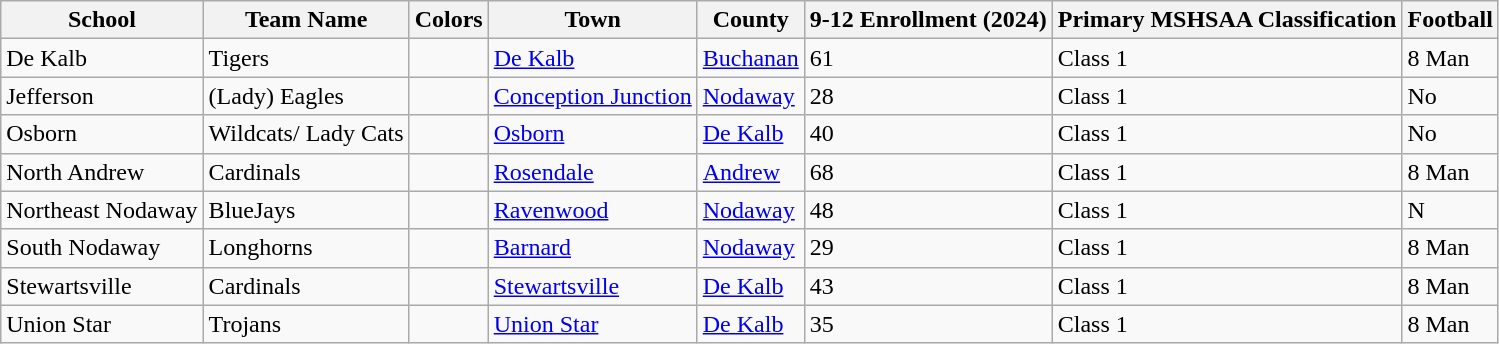<table class="wikitable" border="1">
<tr>
<th>School</th>
<th>Team Name</th>
<th>Colors</th>
<th>Town</th>
<th>County</th>
<th>9-12 Enrollment (2024)</th>
<th>Primary MSHSAA Classification</th>
<th>Football</th>
</tr>
<tr>
<td>De Kalb</td>
<td>Tigers</td>
<td> </td>
<td><a href='#'>De Kalb</a></td>
<td><a href='#'>Buchanan</a></td>
<td>61</td>
<td>Class 1</td>
<td>8 Man</td>
</tr>
<tr>
<td>Jefferson</td>
<td>(Lady) Eagles</td>
<td> </td>
<td><a href='#'>Conception Junction</a></td>
<td><a href='#'>Nodaway</a></td>
<td>28</td>
<td>Class 1</td>
<td>No</td>
</tr>
<tr>
<td>Osborn</td>
<td>Wildcats/ Lady Cats</td>
<td> </td>
<td><a href='#'>Osborn</a></td>
<td><a href='#'>De Kalb</a></td>
<td>40</td>
<td>Class 1</td>
<td>No</td>
</tr>
<tr>
<td>North Andrew</td>
<td>Cardinals</td>
<td>  </td>
<td><a href='#'>Rosendale</a></td>
<td><a href='#'>Andrew</a></td>
<td>68</td>
<td>Class 1</td>
<td>8 Man</td>
</tr>
<tr>
<td>Northeast Nodaway</td>
<td>BlueJays</td>
<td> </td>
<td><a href='#'>Ravenwood</a></td>
<td><a href='#'>Nodaway</a></td>
<td>48</td>
<td>Class 1</td>
<td>N</td>
</tr>
<tr>
<td>South Nodaway</td>
<td>Longhorns</td>
<td> </td>
<td><a href='#'>Barnard</a></td>
<td><a href='#'>Nodaway</a></td>
<td>29</td>
<td>Class 1</td>
<td>8 Man</td>
</tr>
<tr>
<td>Stewartsville</td>
<td>Cardinals</td>
<td> </td>
<td><a href='#'>Stewartsville</a></td>
<td><a href='#'>De Kalb</a></td>
<td>43</td>
<td>Class 1</td>
<td>8 Man</td>
</tr>
<tr>
<td>Union Star</td>
<td>Trojans</td>
<td> </td>
<td><a href='#'>Union Star</a></td>
<td><a href='#'>De Kalb</a></td>
<td>35</td>
<td>Class 1</td>
<td>8 Man</td>
</tr>
</table>
